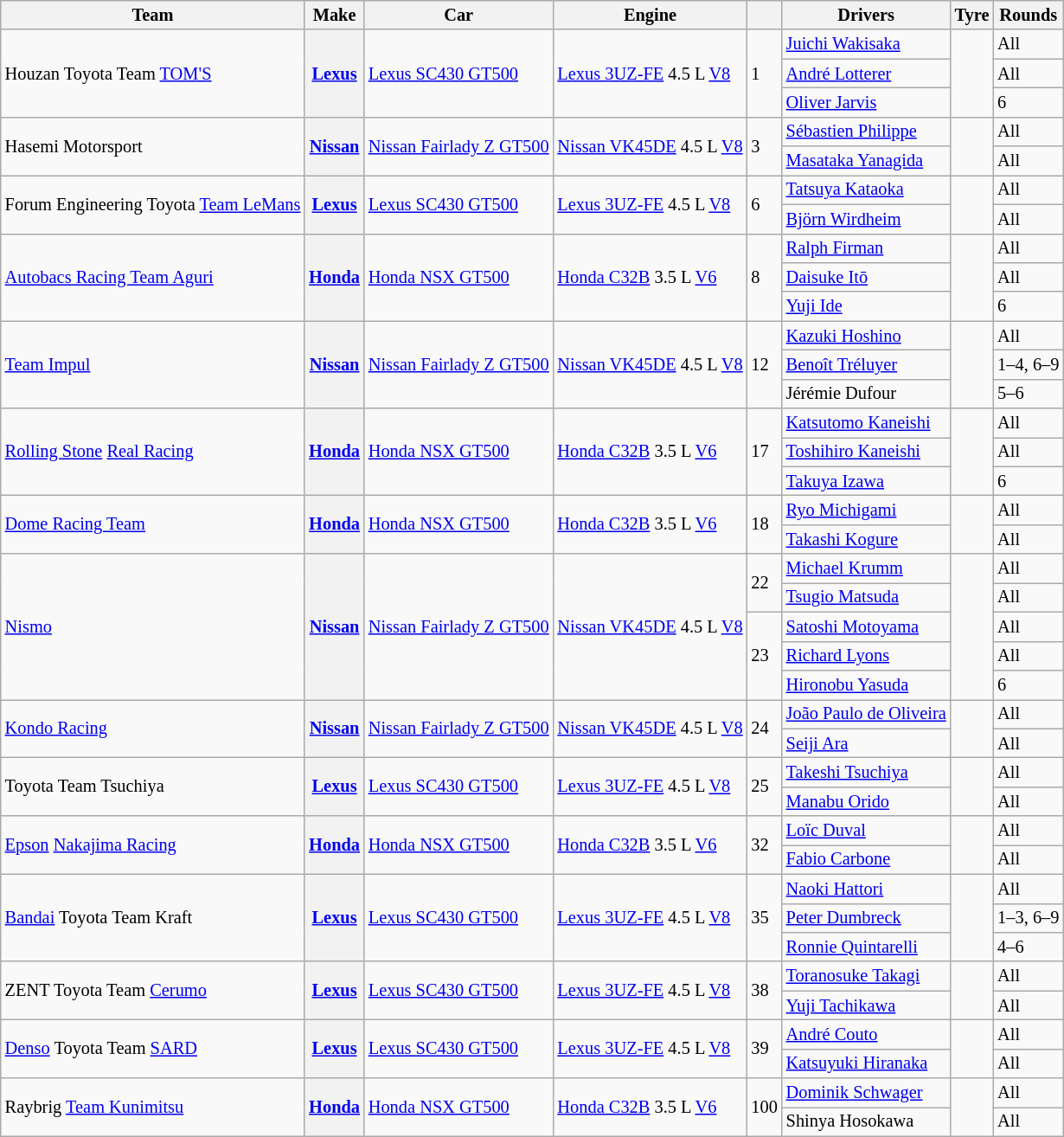<table class="wikitable" style="font-size: 85%">
<tr>
<th>Team</th>
<th>Make</th>
<th>Car</th>
<th>Engine</th>
<th></th>
<th>Drivers</th>
<th>Tyre</th>
<th>Rounds</th>
</tr>
<tr>
<td rowspan=3>Houzan Toyota Team <a href='#'>TOM'S</a></td>
<th rowspan=3><a href='#'>Lexus</a></th>
<td rowspan=3><a href='#'>Lexus SC430 GT500</a></td>
<td rowspan=3><a href='#'>Lexus 3UZ-FE</a> 4.5 L <a href='#'>V8</a></td>
<td rowspan=3>1</td>
<td> <a href='#'>Juichi Wakisaka</a></td>
<td rowspan=3 align="center"></td>
<td>All</td>
</tr>
<tr>
<td> <a href='#'>André Lotterer</a></td>
<td>All</td>
</tr>
<tr>
<td> <a href='#'>Oliver Jarvis</a></td>
<td>6</td>
</tr>
<tr>
<td rowspan=2>Hasemi Motorsport</td>
<th rowspan=2><a href='#'>Nissan</a></th>
<td rowspan=2><a href='#'>Nissan Fairlady Z GT500</a></td>
<td rowspan=2><a href='#'>Nissan VK45DE</a> 4.5 L <a href='#'>V8</a></td>
<td rowspan=2>3</td>
<td> <a href='#'>Sébastien Philippe</a></td>
<td rowspan=2 align="center"></td>
<td>All</td>
</tr>
<tr>
<td> <a href='#'>Masataka Yanagida</a></td>
<td>All</td>
</tr>
<tr>
<td rowspan=2>Forum Engineering Toyota <a href='#'>Team LeMans</a></td>
<th rowspan=2><a href='#'>Lexus</a></th>
<td rowspan=2><a href='#'>Lexus SC430 GT500</a></td>
<td rowspan=2><a href='#'>Lexus 3UZ-FE</a> 4.5 L <a href='#'>V8</a></td>
<td rowspan=2>6</td>
<td> <a href='#'>Tatsuya Kataoka</a></td>
<td rowspan=2 align="center"></td>
<td>All</td>
</tr>
<tr>
<td> <a href='#'>Björn Wirdheim</a></td>
<td>All</td>
</tr>
<tr>
<td rowspan=3><a href='#'>Autobacs Racing Team Aguri</a></td>
<th rowspan=3><a href='#'>Honda</a></th>
<td rowspan=3><a href='#'>Honda NSX GT500</a></td>
<td rowspan=3><a href='#'>Honda C32B</a> 3.5 L <a href='#'>V6</a></td>
<td rowspan=3>8</td>
<td> <a href='#'>Ralph Firman</a></td>
<td rowspan=3 align="center"></td>
<td>All</td>
</tr>
<tr>
<td> <a href='#'>Daisuke Itō</a></td>
<td>All</td>
</tr>
<tr>
<td> <a href='#'>Yuji Ide</a></td>
<td>6</td>
</tr>
<tr>
<td rowspan=3><a href='#'>Team Impul</a></td>
<th rowspan=3><a href='#'>Nissan</a></th>
<td rowspan=3><a href='#'>Nissan Fairlady Z GT500</a></td>
<td rowspan=3><a href='#'>Nissan VK45DE</a> 4.5 L <a href='#'>V8</a></td>
<td rowspan=3>12</td>
<td> <a href='#'>Kazuki Hoshino</a></td>
<td rowspan=3 align="center"></td>
<td>All</td>
</tr>
<tr>
<td> <a href='#'>Benoît Tréluyer</a></td>
<td>1–4, 6–9</td>
</tr>
<tr>
<td> Jérémie Dufour</td>
<td>5–6</td>
</tr>
<tr>
<td rowspan=3><a href='#'>Rolling Stone</a> <a href='#'>Real Racing</a></td>
<th rowspan=3><a href='#'>Honda</a></th>
<td rowspan=3><a href='#'>Honda NSX GT500</a></td>
<td rowspan=3><a href='#'>Honda C32B</a> 3.5 L <a href='#'>V6</a></td>
<td rowspan=3>17</td>
<td> <a href='#'>Katsutomo Kaneishi</a></td>
<td rowspan=3 align="center"></td>
<td>All</td>
</tr>
<tr>
<td> <a href='#'>Toshihiro Kaneishi</a></td>
<td>All</td>
</tr>
<tr>
<td> <a href='#'>Takuya Izawa</a></td>
<td>6</td>
</tr>
<tr>
<td rowspan=2><a href='#'>Dome Racing Team</a></td>
<th rowspan=2><a href='#'>Honda</a></th>
<td rowspan=2><a href='#'>Honda NSX GT500</a></td>
<td rowspan=2><a href='#'>Honda C32B</a> 3.5 L <a href='#'>V6</a></td>
<td rowspan=2>18</td>
<td> <a href='#'>Ryo Michigami</a></td>
<td rowspan=2 align="center"></td>
<td>All</td>
</tr>
<tr>
<td> <a href='#'>Takashi Kogure</a></td>
<td>All</td>
</tr>
<tr>
<td rowspan=5><a href='#'>Nismo</a></td>
<th rowspan=5><a href='#'>Nissan</a></th>
<td rowspan=5><a href='#'>Nissan Fairlady Z GT500</a></td>
<td rowspan=5><a href='#'>Nissan VK45DE</a> 4.5 L <a href='#'>V8</a></td>
<td rowspan=2>22</td>
<td> <a href='#'>Michael Krumm</a></td>
<td rowspan=5 align="center"></td>
<td>All</td>
</tr>
<tr>
<td> <a href='#'>Tsugio Matsuda</a></td>
<td>All</td>
</tr>
<tr>
<td rowspan=3>23</td>
<td> <a href='#'>Satoshi Motoyama</a></td>
<td>All</td>
</tr>
<tr>
<td> <a href='#'>Richard Lyons</a></td>
<td>All</td>
</tr>
<tr>
<td> <a href='#'>Hironobu Yasuda</a></td>
<td>6</td>
</tr>
<tr>
<td rowspan=2><a href='#'>Kondo Racing</a></td>
<th rowspan=2><a href='#'>Nissan</a></th>
<td rowspan=2><a href='#'>Nissan Fairlady Z GT500</a></td>
<td rowspan=2><a href='#'>Nissan VK45DE</a> 4.5 L <a href='#'>V8</a></td>
<td rowspan=2>24</td>
<td> <a href='#'>João Paulo de Oliveira</a></td>
<td rowspan=2 align="center"></td>
<td>All</td>
</tr>
<tr>
<td> <a href='#'>Seiji Ara</a></td>
<td>All</td>
</tr>
<tr>
<td rowspan=2>Toyota Team Tsuchiya</td>
<th rowspan=2><a href='#'>Lexus</a></th>
<td rowspan=2><a href='#'>Lexus SC430 GT500</a></td>
<td rowspan=2><a href='#'>Lexus 3UZ-FE</a> 4.5 L <a href='#'>V8</a></td>
<td rowspan=2>25</td>
<td> <a href='#'>Takeshi Tsuchiya</a></td>
<td rowspan=2 align="center"></td>
<td>All</td>
</tr>
<tr>
<td> <a href='#'>Manabu Orido</a></td>
<td>All</td>
</tr>
<tr>
<td rowspan=2><a href='#'>Epson</a> <a href='#'>Nakajima Racing</a></td>
<th rowspan=2><a href='#'>Honda</a></th>
<td rowspan=2><a href='#'>Honda NSX GT500</a></td>
<td rowspan=2><a href='#'>Honda C32B</a> 3.5 L <a href='#'>V6</a></td>
<td rowspan=2>32</td>
<td> <a href='#'>Loïc Duval</a></td>
<td rowspan=2 align="center"></td>
<td>All</td>
</tr>
<tr>
<td> <a href='#'>Fabio Carbone</a></td>
<td>All</td>
</tr>
<tr>
<td rowspan=3><a href='#'>Bandai</a> Toyota Team Kraft</td>
<th rowspan=3><a href='#'>Lexus</a></th>
<td rowspan=3><a href='#'>Lexus SC430 GT500</a></td>
<td rowspan=3><a href='#'>Lexus 3UZ-FE</a> 4.5 L <a href='#'>V8</a></td>
<td rowspan=3>35</td>
<td> <a href='#'>Naoki Hattori</a></td>
<td rowspan=3 align="center"></td>
<td>All</td>
</tr>
<tr>
<td> <a href='#'>Peter Dumbreck</a></td>
<td>1–3, 6–9</td>
</tr>
<tr>
<td> <a href='#'>Ronnie Quintarelli</a></td>
<td>4–6</td>
</tr>
<tr>
<td rowspan=2>ZENT Toyota Team <a href='#'>Cerumo</a></td>
<th rowspan=2><a href='#'>Lexus</a></th>
<td rowspan=2><a href='#'>Lexus SC430 GT500</a></td>
<td rowspan=2><a href='#'>Lexus 3UZ-FE</a> 4.5 L <a href='#'>V8</a></td>
<td rowspan=2>38</td>
<td> <a href='#'>Toranosuke Takagi</a></td>
<td rowspan=2 align="center"></td>
<td>All</td>
</tr>
<tr>
<td> <a href='#'>Yuji Tachikawa</a></td>
<td>All</td>
</tr>
<tr>
<td rowspan=2><a href='#'>Denso</a> Toyota Team <a href='#'>SARD</a></td>
<th rowspan=2><a href='#'>Lexus</a></th>
<td rowspan=2><a href='#'>Lexus SC430 GT500</a></td>
<td rowspan=2><a href='#'>Lexus 3UZ-FE</a> 4.5 L <a href='#'>V8</a></td>
<td rowspan=2>39</td>
<td> <a href='#'>André Couto</a></td>
<td rowspan=2 align="center"></td>
<td>All</td>
</tr>
<tr>
<td> <a href='#'>Katsuyuki Hiranaka</a></td>
<td>All</td>
</tr>
<tr>
<td rowspan=2>Raybrig <a href='#'>Team Kunimitsu</a></td>
<th rowspan=2><a href='#'>Honda</a></th>
<td rowspan=2><a href='#'>Honda NSX GT500</a></td>
<td rowspan=2><a href='#'>Honda C32B</a> 3.5 L <a href='#'>V6</a></td>
<td rowspan=2>100</td>
<td> <a href='#'>Dominik Schwager</a></td>
<td rowspan=2 align="center"></td>
<td>All</td>
</tr>
<tr>
<td> Shinya Hosokawa</td>
<td>All</td>
</tr>
</table>
